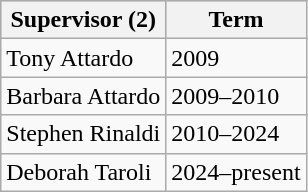<table class=wikitable>
<tr style="background:#ccc;">
<th>Supervisor (2)</th>
<th>Term</th>
</tr>
<tr>
<td>Tony Attardo</td>
<td>2009</td>
</tr>
<tr>
<td>Barbara Attardo</td>
<td>2009–2010</td>
</tr>
<tr>
<td>Stephen Rinaldi</td>
<td>2010–2024</td>
</tr>
<tr>
<td>Deborah Taroli</td>
<td>2024–present</td>
</tr>
</table>
